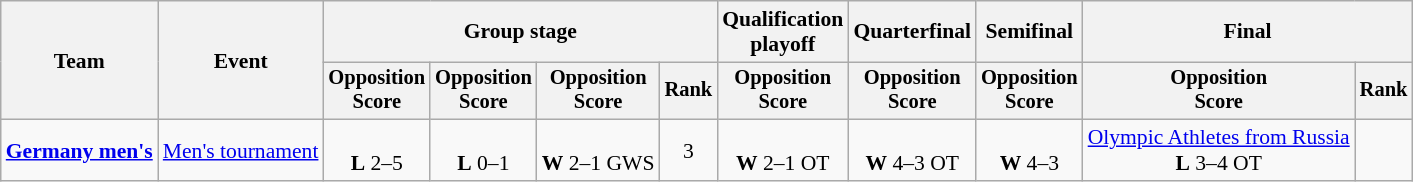<table class="wikitable" style="font-size:90%">
<tr>
<th rowspan=2>Team</th>
<th rowspan=2>Event</th>
<th colspan=4>Group stage</th>
<th>Qualification<br>playoff</th>
<th>Quarterfinal</th>
<th>Semifinal</th>
<th colspan=2>Final</th>
</tr>
<tr style="font-size:95%">
<th>Opposition<br>Score</th>
<th>Opposition<br>Score</th>
<th>Opposition<br>Score</th>
<th>Rank</th>
<th>Opposition<br>Score</th>
<th>Opposition<br>Score</th>
<th>Opposition<br>Score</th>
<th>Opposition<br>Score</th>
<th>Rank</th>
</tr>
<tr align=center>
<td align=left><strong><a href='#'>Germany men's</a></strong></td>
<td align=left><a href='#'>Men's tournament</a></td>
<td><br><strong>L</strong> 2–5</td>
<td><br><strong>L</strong> 0–1</td>
<td><br><strong>W</strong> 2–1 GWS</td>
<td>3</td>
<td><br><strong>W</strong> 2–1 OT</td>
<td><br><strong>W</strong> 4–3 OT</td>
<td><br><strong>W</strong> 4–3</td>
<td> <a href='#'>Olympic Athletes from Russia</a><br><strong>L</strong> 3–4 OT</td>
<td></td>
</tr>
</table>
